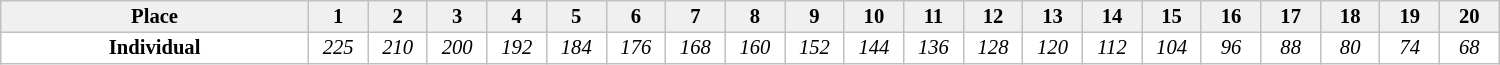<table border="1" cellpadding="2" cellspacing="0" style="border:1px solid #C0C0C0; border-collapse:collapse; font-size:86%; margin-top:1em; text-align:center" width="1000">
<tr bgcolor="#F0F0F0">
<td width=150><strong>Place</strong></td>
<td width=25><strong>1</strong></td>
<td width="25"><strong>2</strong></td>
<td width="25"><strong>3</strong></td>
<td width="25"><strong>4</strong></td>
<td width="25"><strong>5</strong></td>
<td width="25"><strong>6</strong></td>
<td width="25"><strong>7</strong></td>
<td width="25"><strong>8</strong></td>
<td width="25"><strong>9</strong></td>
<td width="25"><strong>10</strong></td>
<td width="25"><strong>11</strong></td>
<td width="25"><strong>12</strong></td>
<td width="25"><strong>13</strong></td>
<td width="25"><strong>14</strong></td>
<td width="25"><strong>15</strong></td>
<td width="25"><strong>16</strong></td>
<td width="25"><strong>17</strong></td>
<td width="25"><strong>18</strong></td>
<td width="25"><strong>19</strong></td>
<td width="25"><strong>20</strong></td>
</tr>
<tr>
<td><strong>Individual</strong></td>
<td rowspan="2"><em>225</em></td>
<td rowspan="2"><em>210</em></td>
<td rowspan="2"><em>200</em></td>
<td rowspan="2"><em>192</em></td>
<td rowspan="2"><em>184</em></td>
<td rowspan="2"><em>176</em></td>
<td rowspan="2"><em>168</em></td>
<td rowspan="2"><em>160</em></td>
<td rowspan="2"><em>152</em></td>
<td rowspan="2"><em>144</em></td>
<td rowspan="2"><em>136</em></td>
<td rowspan="2"><em>128</em></td>
<td rowspan="2"><em>120</em></td>
<td rowspan="2"><em>112</em></td>
<td rowspan="2"><em>104</em></td>
<td rowspan="2"><em>96</em></td>
<td rowspan="2"><em>88</em></td>
<td rowspan="2"><em>80</em></td>
<td rowspan="2"><em>74</em></td>
<td rowspan="2"><em>68</em></td>
</tr>
</table>
